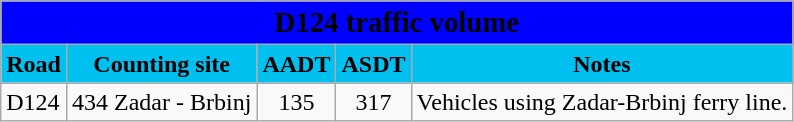<table class="wikitable">
<tr>
<td colspan=5 bgcolor=blue align=center style=margin-top:15><span><big><strong>D124 traffic volume</strong></big></span></td>
</tr>
<tr>
<td align=center bgcolor=00c0f0><strong>Road</strong></td>
<td align=center bgcolor=00c0f0><strong>Counting site</strong></td>
<td align=center bgcolor=00c0f0><strong>AADT</strong></td>
<td align=center bgcolor=00c0f0><strong>ASDT</strong></td>
<td align=center bgcolor=00c0f0><strong>Notes</strong></td>
</tr>
<tr>
<td> D124</td>
<td>434 Zadar - Brbinj</td>
<td align=center>135</td>
<td align=center>317</td>
<td>Vehicles using Zadar-Brbinj ferry line.</td>
</tr>
</table>
